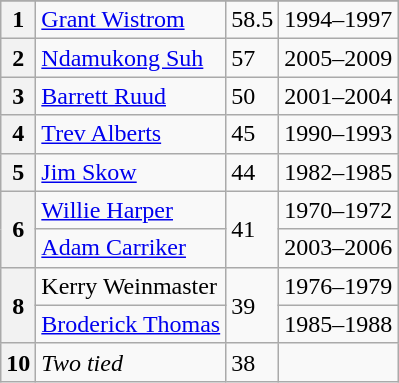<table class=wikitable>
<tr>
</tr>
<tr>
<th>1</th>
<td><a href='#'>Grant Wistrom</a></td>
<td>58.5</td>
<td>1994–1997</td>
</tr>
<tr>
<th>2</th>
<td><a href='#'>Ndamukong Suh</a></td>
<td>57</td>
<td>2005–2009</td>
</tr>
<tr>
<th>3</th>
<td><a href='#'>Barrett Ruud</a></td>
<td>50</td>
<td>2001–2004</td>
</tr>
<tr>
<th>4</th>
<td><a href='#'>Trev Alberts</a></td>
<td>45</td>
<td>1990–1993</td>
</tr>
<tr>
<th>5</th>
<td><a href='#'>Jim Skow</a></td>
<td>44</td>
<td>1982–1985</td>
</tr>
<tr>
<th rowspan=2>6</th>
<td><a href='#'>Willie Harper</a></td>
<td rowspan=2>41</td>
<td>1970–1972</td>
</tr>
<tr>
<td><a href='#'>Adam Carriker</a></td>
<td>2003–2006</td>
</tr>
<tr>
<th rowspan=2>8</th>
<td>Kerry Weinmaster</td>
<td rowspan=2>39</td>
<td>1976–1979</td>
</tr>
<tr>
<td><a href='#'>Broderick Thomas</a></td>
<td>1985–1988</td>
</tr>
<tr>
<th>10</th>
<td><em>Two tied</em></td>
<td>38</td>
</tr>
</table>
